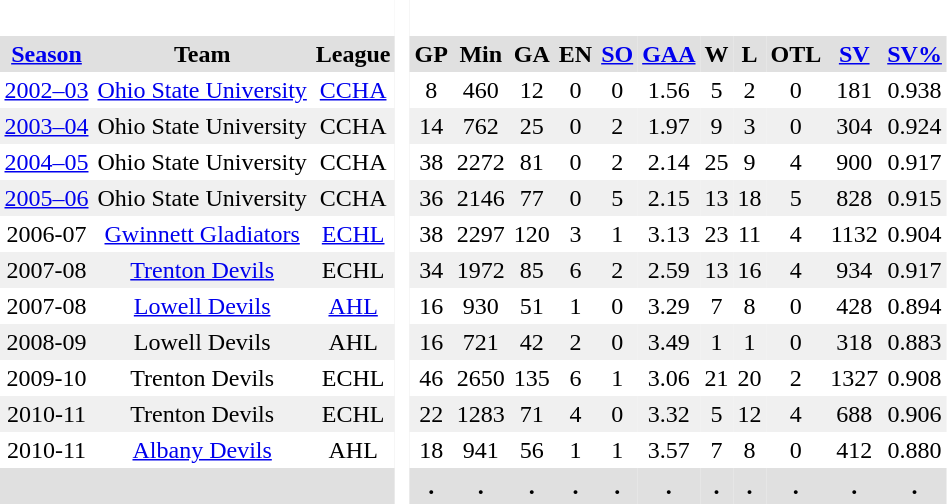<table BORDER="0" CELLPADDING="3" CELLSPACING="0" ID="Table3">
<tr bgcolor="#e0e0e0">
<th colspan="3" bgcolor="#ffffff"> </th>
<th rowspan="99" bgcolor="#ffffff"> </th>
</tr>
<tr bgcolor="#e0e0e0">
<th><a href='#'>Season</a></th>
<th>Team</th>
<th>League</th>
<th>GP</th>
<th>Min</th>
<th>GA</th>
<th>EN</th>
<th><a href='#'>SO</a></th>
<th><a href='#'>GAA</a></th>
<th>W</th>
<th>L</th>
<th>OTL</th>
<th><a href='#'>SV</a></th>
<th><a href='#'>SV%</a></th>
</tr>
<tr ALIGN="center">
<td><a href='#'>2002–03</a></td>
<td><a href='#'>Ohio State University</a></td>
<td><a href='#'>CCHA</a></td>
<td>8</td>
<td>460</td>
<td>12</td>
<td>0</td>
<td>0</td>
<td>1.56</td>
<td>5</td>
<td>2</td>
<td>0</td>
<td>181</td>
<td>0.938</td>
</tr>
<tr ALIGN="center" bgcolor="#f0f0f0">
<td><a href='#'>2003–04</a></td>
<td>Ohio State University</td>
<td>CCHA</td>
<td>14</td>
<td>762</td>
<td>25</td>
<td>0</td>
<td>2</td>
<td>1.97</td>
<td>9</td>
<td>3</td>
<td>0</td>
<td>304</td>
<td>0.924</td>
</tr>
<tr ALIGN="center">
<td><a href='#'>2004–05</a></td>
<td>Ohio State University</td>
<td>CCHA</td>
<td>38</td>
<td>2272</td>
<td>81</td>
<td>0</td>
<td>2</td>
<td>2.14</td>
<td>25</td>
<td>9</td>
<td>4</td>
<td>900</td>
<td>0.917</td>
</tr>
<tr ALIGN="center" bgcolor="#f0f0f0">
<td><a href='#'>2005–06</a></td>
<td>Ohio State University</td>
<td>CCHA</td>
<td>36</td>
<td>2146</td>
<td>77</td>
<td>0</td>
<td>5</td>
<td>2.15</td>
<td>13</td>
<td>18</td>
<td>5</td>
<td>828</td>
<td>0.915</td>
</tr>
<tr ALIGN="center">
<td>2006-07</td>
<td><a href='#'>Gwinnett Gladiators</a></td>
<td><a href='#'>ECHL</a></td>
<td>38</td>
<td>2297</td>
<td>120</td>
<td>3</td>
<td>1</td>
<td>3.13</td>
<td>23</td>
<td>11</td>
<td>4</td>
<td>1132</td>
<td>0.904</td>
</tr>
<tr ALIGN="center" bgcolor="#f0f0f0">
<td>2007-08</td>
<td><a href='#'>Trenton Devils</a></td>
<td>ECHL</td>
<td>34</td>
<td>1972</td>
<td>85</td>
<td>6</td>
<td>2</td>
<td>2.59</td>
<td>13</td>
<td>16</td>
<td>4</td>
<td>934</td>
<td>0.917</td>
</tr>
<tr ALIGN="center">
<td>2007-08</td>
<td><a href='#'>Lowell Devils</a></td>
<td><a href='#'>AHL</a></td>
<td>16</td>
<td>930</td>
<td>51</td>
<td>1</td>
<td>0</td>
<td>3.29</td>
<td>7</td>
<td>8</td>
<td>0</td>
<td>428</td>
<td>0.894</td>
</tr>
<tr ALIGN="center" bgcolor="#f0f0f0">
<td>2008-09</td>
<td>Lowell Devils</td>
<td>AHL</td>
<td>16</td>
<td>721</td>
<td>42</td>
<td>2</td>
<td>0</td>
<td>3.49</td>
<td>1</td>
<td>1</td>
<td>0</td>
<td>318</td>
<td>0.883</td>
</tr>
<tr ALIGN="center">
<td>2009-10</td>
<td>Trenton Devils</td>
<td>ECHL</td>
<td>46</td>
<td>2650</td>
<td>135</td>
<td>6</td>
<td>1</td>
<td>3.06</td>
<td>21</td>
<td>20</td>
<td>2</td>
<td>1327</td>
<td>0.908</td>
</tr>
<tr ALIGN="center" bgcolor="#f0f0f0">
<td>2010-11</td>
<td>Trenton Devils</td>
<td>ECHL</td>
<td>22</td>
<td>1283</td>
<td>71</td>
<td>4</td>
<td>0</td>
<td>3.32</td>
<td>5</td>
<td>12</td>
<td>4</td>
<td>688</td>
<td>0.906</td>
</tr>
<tr ALIGN="center">
<td>2010-11</td>
<td><a href='#'>Albany Devils</a></td>
<td>AHL</td>
<td>18</td>
<td>941</td>
<td>56</td>
<td>1</td>
<td>1</td>
<td>3.57</td>
<td>7</td>
<td>8</td>
<td>0</td>
<td>412</td>
<td>0.880</td>
</tr>
<tr ALIGN="center" bgcolor="#e0e0e0">
<th colspan="3"></th>
<th>.</th>
<th>.</th>
<th>.</th>
<th>.</th>
<th>.</th>
<th>.</th>
<th>.</th>
<th>.</th>
<th>.</th>
<th>.</th>
<th>.</th>
</tr>
</table>
